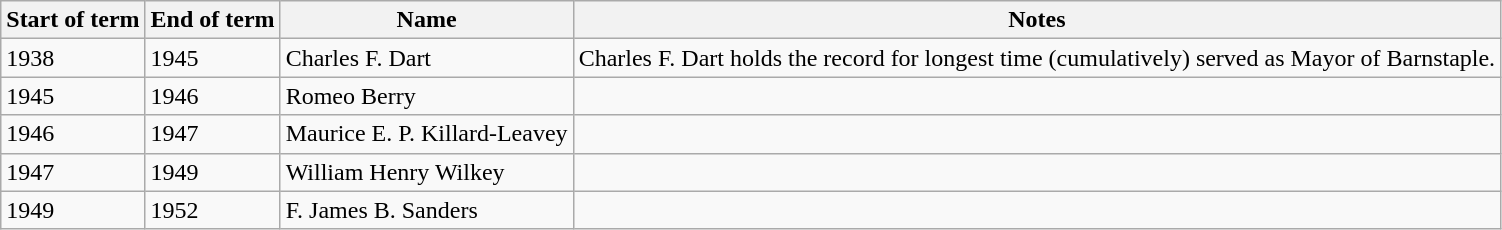<table class="wikitable mw-collapsible mw-collapsed">
<tr>
<th>Start of term</th>
<th>End of term</th>
<th>Name</th>
<th>Notes</th>
</tr>
<tr>
<td>1938</td>
<td>1945</td>
<td>Charles F. Dart</td>
<td>Charles F. Dart holds the record for longest time (cumulatively) served as Mayor of Barnstaple.</td>
</tr>
<tr>
<td>1945</td>
<td>1946</td>
<td>Romeo Berry</td>
<td></td>
</tr>
<tr>
<td>1946</td>
<td>1947</td>
<td>Maurice E. P. Killard-Leavey</td>
<td></td>
</tr>
<tr>
<td>1947</td>
<td>1949</td>
<td>William Henry Wilkey</td>
<td></td>
</tr>
<tr>
<td>1949</td>
<td>1952</td>
<td>F. James B. Sanders</td>
<td></td>
</tr>
</table>
